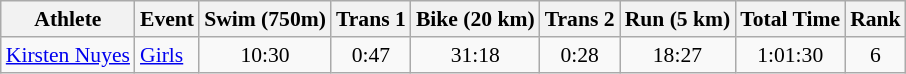<table class="wikitable" style="font-size:90%;">
<tr>
<th>Athlete</th>
<th>Event</th>
<th>Swim (750m)</th>
<th>Trans 1</th>
<th>Bike (20 km)</th>
<th>Trans 2</th>
<th>Run (5 km)</th>
<th>Total Time</th>
<th>Rank</th>
</tr>
<tr align=center>
<td align=left><a href='#'>Kirsten Nuyes</a></td>
<td align=left><a href='#'>Girls</a></td>
<td>10:30</td>
<td>0:47</td>
<td>31:18</td>
<td>0:28</td>
<td>18:27</td>
<td>1:01:30</td>
<td>6</td>
</tr>
</table>
